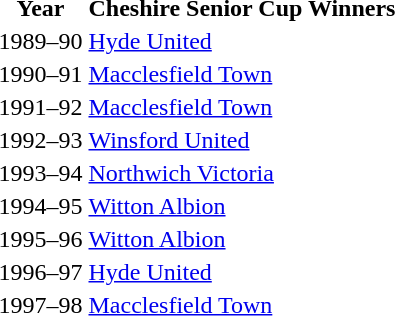<table>
<tr>
<th>Year</th>
<th>Cheshire Senior Cup Winners</th>
</tr>
<tr>
<td>1989–90</td>
<td><a href='#'>Hyde United</a></td>
</tr>
<tr>
<td>1990–91</td>
<td><a href='#'>Macclesfield Town</a></td>
</tr>
<tr>
<td>1991–92</td>
<td><a href='#'>Macclesfield Town</a></td>
</tr>
<tr>
<td>1992–93</td>
<td><a href='#'>Winsford United</a></td>
</tr>
<tr>
<td>1993–94</td>
<td><a href='#'>Northwich Victoria</a></td>
</tr>
<tr>
<td>1994–95</td>
<td><a href='#'>Witton Albion</a></td>
</tr>
<tr>
<td>1995–96</td>
<td><a href='#'>Witton Albion</a></td>
</tr>
<tr>
<td>1996–97</td>
<td><a href='#'>Hyde United</a></td>
</tr>
<tr>
<td>1997–98</td>
<td><a href='#'>Macclesfield Town</a></td>
</tr>
</table>
